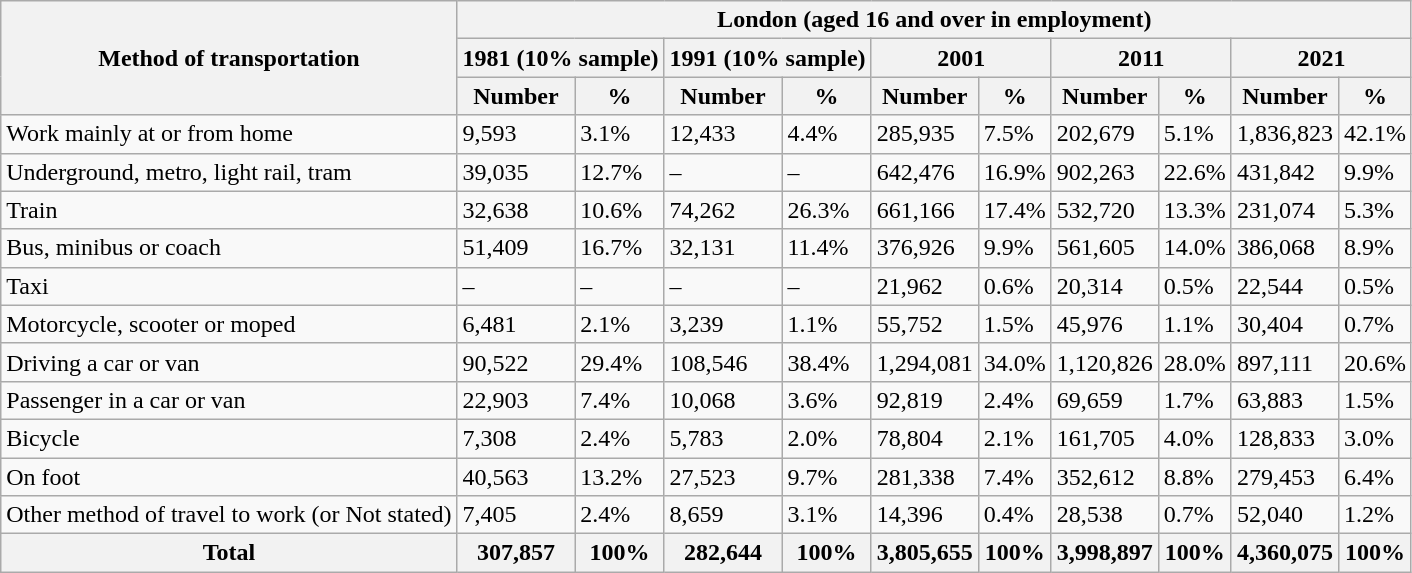<table class="wikitable sortable mw-collapsible">
<tr>
<th rowspan="3">Method of transportation</th>
<th colspan="10">London (aged 16 and over in employment)</th>
</tr>
<tr>
<th colspan="2">1981 (10% sample)</th>
<th colspan="2">1991 (10% sample)</th>
<th colspan="2">2001</th>
<th colspan="2">2011</th>
<th colspan="2">2021</th>
</tr>
<tr>
<th>Number</th>
<th>%</th>
<th>Number</th>
<th>%</th>
<th>Number</th>
<th>%</th>
<th>Number</th>
<th>%</th>
<th>Number</th>
<th>%</th>
</tr>
<tr>
<td>Work mainly at or from home</td>
<td>9,593</td>
<td>3.1%</td>
<td>12,433</td>
<td>4.4%</td>
<td>285,935</td>
<td>7.5%</td>
<td>202,679</td>
<td>5.1%</td>
<td>1,836,823</td>
<td>42.1%</td>
</tr>
<tr>
<td>Underground, metro, light rail, tram</td>
<td>39,035</td>
<td>12.7%</td>
<td>–</td>
<td>–</td>
<td>642,476</td>
<td>16.9%</td>
<td>902,263</td>
<td>22.6%</td>
<td>431,842</td>
<td>9.9%</td>
</tr>
<tr>
<td>Train</td>
<td>32,638</td>
<td>10.6%</td>
<td>74,262</td>
<td>26.3%</td>
<td>661,166</td>
<td>17.4%</td>
<td>532,720</td>
<td>13.3%</td>
<td>231,074</td>
<td>5.3%</td>
</tr>
<tr>
<td>Bus, minibus or coach</td>
<td>51,409</td>
<td>16.7%</td>
<td>32,131</td>
<td>11.4%</td>
<td>376,926</td>
<td>9.9%</td>
<td>561,605</td>
<td>14.0%</td>
<td>386,068</td>
<td>8.9%</td>
</tr>
<tr>
<td>Taxi</td>
<td>–</td>
<td>–</td>
<td>–</td>
<td>–</td>
<td>21,962</td>
<td>0.6%</td>
<td>20,314</td>
<td>0.5%</td>
<td>22,544</td>
<td>0.5%</td>
</tr>
<tr>
<td>Motorcycle, scooter or moped</td>
<td>6,481</td>
<td>2.1%</td>
<td>3,239</td>
<td>1.1%</td>
<td>55,752</td>
<td>1.5%</td>
<td>45,976</td>
<td>1.1%</td>
<td>30,404</td>
<td>0.7%</td>
</tr>
<tr>
<td>Driving a car or van</td>
<td>90,522</td>
<td>29.4%</td>
<td>108,546</td>
<td>38.4%</td>
<td>1,294,081</td>
<td>34.0%</td>
<td>1,120,826</td>
<td>28.0%</td>
<td>897,111</td>
<td>20.6%</td>
</tr>
<tr>
<td>Passenger in a car or van</td>
<td>22,903</td>
<td>7.4%</td>
<td>10,068</td>
<td>3.6%</td>
<td>92,819</td>
<td>2.4%</td>
<td>69,659</td>
<td>1.7%</td>
<td>63,883</td>
<td>1.5%</td>
</tr>
<tr>
<td>Bicycle</td>
<td>7,308</td>
<td>2.4%</td>
<td>5,783</td>
<td>2.0%</td>
<td>78,804</td>
<td>2.1%</td>
<td>161,705</td>
<td>4.0%</td>
<td>128,833</td>
<td>3.0%</td>
</tr>
<tr>
<td>On foot</td>
<td>40,563</td>
<td>13.2%</td>
<td>27,523</td>
<td>9.7%</td>
<td>281,338</td>
<td>7.4%</td>
<td>352,612</td>
<td>8.8%</td>
<td>279,453</td>
<td>6.4%</td>
</tr>
<tr>
<td>Other method of travel to work (or Not stated)</td>
<td>7,405</td>
<td>2.4%</td>
<td>8,659</td>
<td>3.1%</td>
<td>14,396</td>
<td>0.4%</td>
<td>28,538</td>
<td>0.7%</td>
<td>52,040</td>
<td>1.2%</td>
</tr>
<tr>
<th>Total</th>
<th>307,857</th>
<th>100%</th>
<th>282,644</th>
<th>100%</th>
<th>3,805,655</th>
<th>100%</th>
<th>3,998,897</th>
<th>100%</th>
<th>4,360,075</th>
<th>100%</th>
</tr>
</table>
